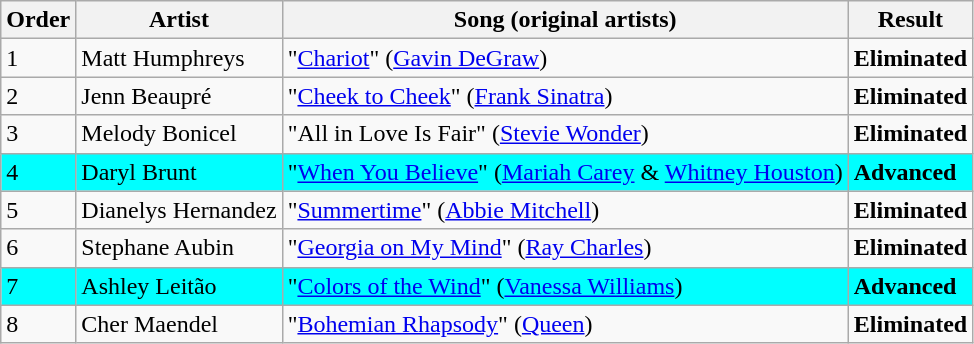<table class=wikitable>
<tr>
<th>Order</th>
<th>Artist</th>
<th>Song (original artists)</th>
<th>Result</th>
</tr>
<tr>
<td>1</td>
<td>Matt Humphreys</td>
<td>"<a href='#'>Chariot</a>" (<a href='#'>Gavin DeGraw</a>)</td>
<td><strong>Eliminated</strong></td>
</tr>
<tr>
<td>2</td>
<td>Jenn Beaupré</td>
<td>"<a href='#'>Cheek to Cheek</a>" (<a href='#'>Frank Sinatra</a>)</td>
<td><strong>Eliminated</strong></td>
</tr>
<tr>
<td>3</td>
<td>Melody Bonicel</td>
<td>"All in Love Is Fair" (<a href='#'>Stevie Wonder</a>)</td>
<td><strong>Eliminated</strong></td>
</tr>
<tr style="background:cyan;">
<td>4</td>
<td>Daryl Brunt</td>
<td>"<a href='#'>When You Believe</a>" (<a href='#'>Mariah Carey</a> & <a href='#'>Whitney Houston</a>)</td>
<td><strong>Advanced</strong></td>
</tr>
<tr>
<td>5</td>
<td>Dianelys Hernandez</td>
<td>"<a href='#'>Summertime</a>" (<a href='#'>Abbie Mitchell</a>)</td>
<td><strong>Eliminated</strong></td>
</tr>
<tr>
<td>6</td>
<td>Stephane Aubin</td>
<td>"<a href='#'>Georgia on My Mind</a>" (<a href='#'>Ray Charles</a>)</td>
<td><strong>Eliminated</strong></td>
</tr>
<tr style="background:cyan;">
<td>7</td>
<td>Ashley Leitão</td>
<td>"<a href='#'>Colors of the Wind</a>" (<a href='#'>Vanessa Williams</a>)</td>
<td><strong>Advanced</strong></td>
</tr>
<tr>
<td>8</td>
<td>Cher Maendel</td>
<td>"<a href='#'>Bohemian Rhapsody</a>" (<a href='#'>Queen</a>)</td>
<td><strong>Eliminated</strong></td>
</tr>
</table>
